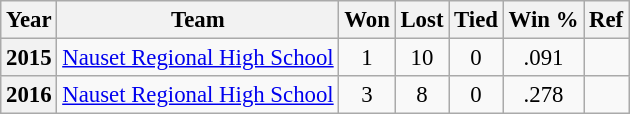<table class="wikitable" style="font-size: 95%; text-align:center;">
<tr>
<th>Year</th>
<th>Team</th>
<th>Won</th>
<th>Lost</th>
<th>Tied</th>
<th>Win %</th>
<th>Ref</th>
</tr>
<tr>
<th>2015</th>
<td><a href='#'>Nauset Regional High School</a></td>
<td>1</td>
<td>10</td>
<td>0</td>
<td>.091</td>
<td></td>
</tr>
<tr>
<th>2016</th>
<td><a href='#'>Nauset Regional High School</a></td>
<td>3</td>
<td>8</td>
<td>0</td>
<td>.278</td>
<td></td>
</tr>
</table>
